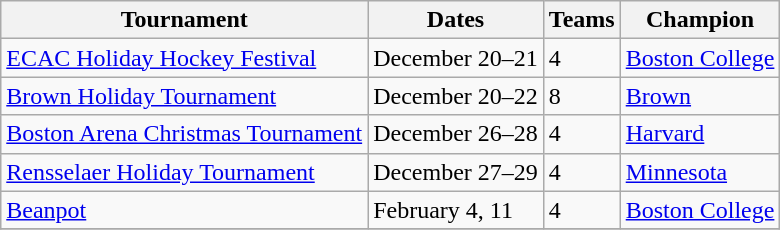<table class="wikitable">
<tr>
<th>Tournament</th>
<th>Dates</th>
<th>Teams</th>
<th>Champion</th>
</tr>
<tr>
<td><a href='#'>ECAC Holiday Hockey Festival</a></td>
<td>December 20–21</td>
<td>4</td>
<td><a href='#'>Boston College</a></td>
</tr>
<tr>
<td><a href='#'>Brown Holiday Tournament</a></td>
<td>December 20–22</td>
<td>8</td>
<td><a href='#'>Brown</a></td>
</tr>
<tr>
<td><a href='#'>Boston Arena Christmas Tournament</a></td>
<td>December 26–28</td>
<td>4</td>
<td><a href='#'>Harvard</a></td>
</tr>
<tr>
<td><a href='#'>Rensselaer Holiday Tournament</a></td>
<td>December 27–29</td>
<td>4</td>
<td><a href='#'>Minnesota</a></td>
</tr>
<tr>
<td><a href='#'>Beanpot</a></td>
<td>February 4, 11</td>
<td>4</td>
<td><a href='#'>Boston College</a></td>
</tr>
<tr>
</tr>
</table>
